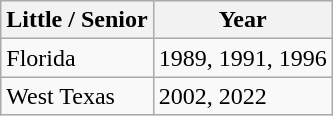<table class="wikitable">
<tr>
<th>Little / Senior</th>
<th>Year</th>
</tr>
<tr>
<td> Florida</td>
<td>1989, 1991, 1996</td>
</tr>
<tr>
<td> West Texas</td>
<td>2002, 2022</td>
</tr>
</table>
